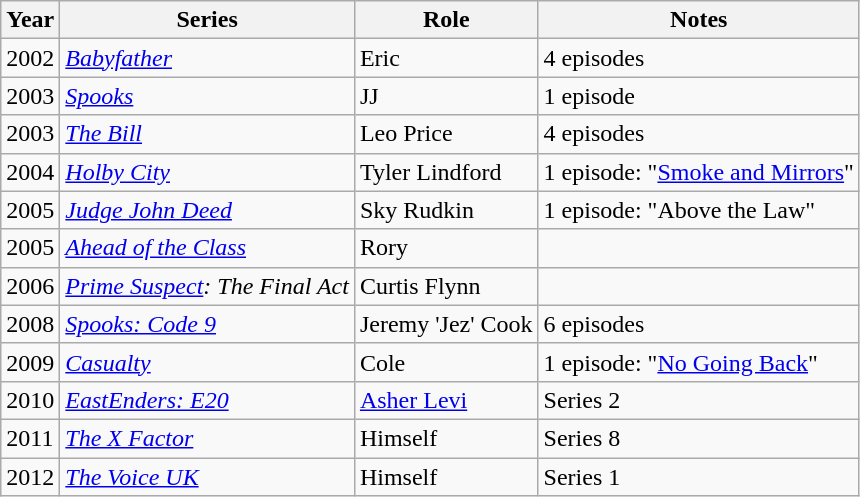<table class="wikitable">
<tr>
<th>Year</th>
<th>Series</th>
<th>Role</th>
<th>Notes</th>
</tr>
<tr>
<td>2002</td>
<td><em><a href='#'>Babyfather</a></em></td>
<td>Eric</td>
<td>4 episodes</td>
</tr>
<tr>
<td>2003</td>
<td><em><a href='#'>Spooks</a></em></td>
<td>JJ</td>
<td>1 episode</td>
</tr>
<tr>
<td>2003</td>
<td><em><a href='#'>The Bill</a></em></td>
<td>Leo Price</td>
<td>4 episodes</td>
</tr>
<tr>
<td>2004</td>
<td><em><a href='#'>Holby City</a></em></td>
<td>Tyler Lindford</td>
<td>1 episode: "<a href='#'>Smoke and Mirrors</a>"</td>
</tr>
<tr>
<td>2005</td>
<td><em><a href='#'>Judge John Deed</a></em></td>
<td>Sky Rudkin</td>
<td>1 episode: "Above the Law"</td>
</tr>
<tr>
<td>2005</td>
<td><em><a href='#'>Ahead of the Class</a></em></td>
<td>Rory</td>
<td></td>
</tr>
<tr>
<td>2006</td>
<td><em><a href='#'>Prime Suspect</a>: The Final Act</em></td>
<td>Curtis Flynn</td>
<td></td>
</tr>
<tr>
<td>2008</td>
<td><em><a href='#'>Spooks: Code 9</a></em></td>
<td>Jeremy 'Jez' Cook</td>
<td>6 episodes</td>
</tr>
<tr>
<td>2009</td>
<td><em><a href='#'>Casualty</a></em></td>
<td>Cole</td>
<td>1 episode: "<a href='#'>No Going Back</a>"</td>
</tr>
<tr>
<td>2010</td>
<td><em><a href='#'>EastEnders: E20</a></em></td>
<td><a href='#'>Asher Levi</a></td>
<td>Series 2</td>
</tr>
<tr>
<td>2011</td>
<td><em><a href='#'>The X Factor</a></em></td>
<td>Himself</td>
<td>Series 8</td>
</tr>
<tr>
<td>2012</td>
<td><em><a href='#'>The Voice UK</a></em></td>
<td>Himself</td>
<td>Series 1</td>
</tr>
</table>
